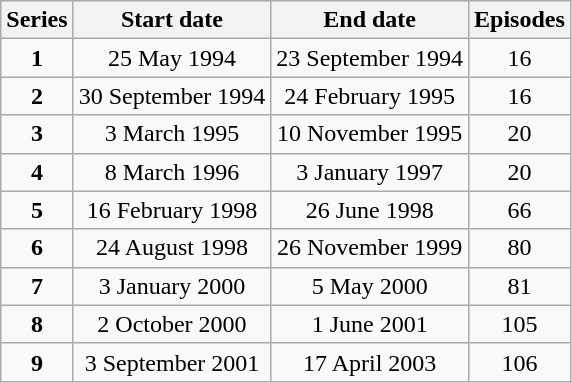<table class="wikitable" style="text-align:center;">
<tr>
<th>Series</th>
<th>Start date</th>
<th>End date</th>
<th>Episodes</th>
</tr>
<tr>
<td><strong>1</strong></td>
<td>25 May 1994</td>
<td>23 September 1994</td>
<td>16</td>
</tr>
<tr>
<td><strong>2</strong></td>
<td>30 September 1994</td>
<td>24 February 1995</td>
<td>16</td>
</tr>
<tr>
<td><strong>3</strong></td>
<td>3 March 1995</td>
<td>10 November 1995</td>
<td>20</td>
</tr>
<tr>
<td><strong>4</strong></td>
<td>8 March 1996</td>
<td>3 January 1997</td>
<td>20</td>
</tr>
<tr>
<td><strong>5</strong></td>
<td>16 February 1998</td>
<td>26 June 1998</td>
<td>66</td>
</tr>
<tr>
<td><strong>6</strong></td>
<td>24 August 1998</td>
<td>26 November 1999</td>
<td>80</td>
</tr>
<tr>
<td><strong>7</strong></td>
<td>3 January 2000</td>
<td>5 May 2000</td>
<td>81</td>
</tr>
<tr>
<td><strong>8</strong></td>
<td>2 October 2000</td>
<td>1 June 2001</td>
<td>105</td>
</tr>
<tr>
<td><strong>9</strong></td>
<td>3 September 2001</td>
<td>17 April 2003</td>
<td>106</td>
</tr>
</table>
